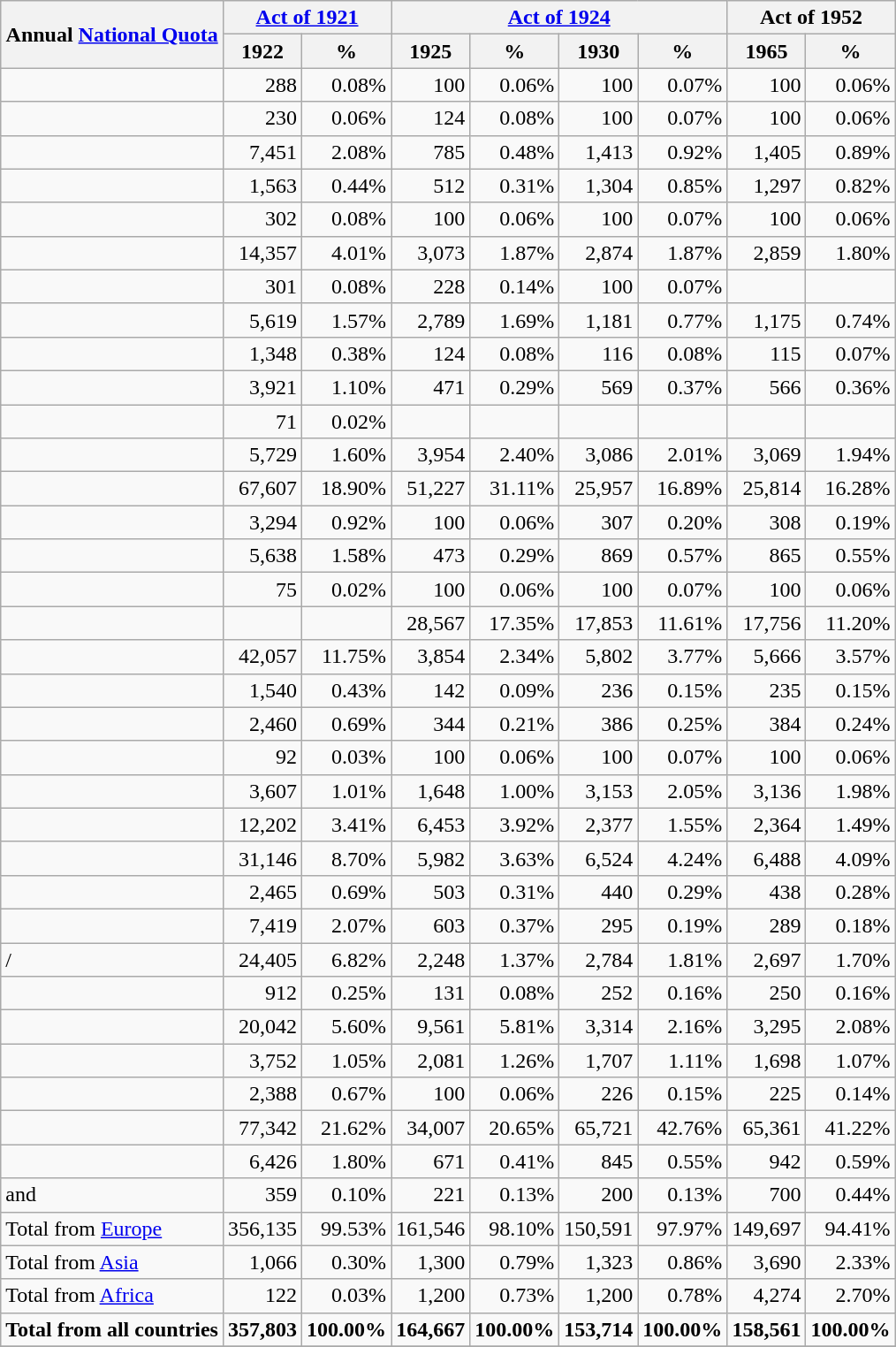<table class="wikitable sortable" style="text-align:right">
<tr>
<th rowspan="2">Annual <a href='#'>National Quota</a></th>
<th colspan="2"><a href='#'>Act of 1921</a></th>
<th colspan="4"><a href='#'>Act of 1924</a></th>
<th colspan="2">Act of 1952</th>
</tr>
<tr>
<th>1922</th>
<th>%</th>
<th>1925</th>
<th>%</th>
<th>1930</th>
<th>%</th>
<th>1965</th>
<th>%</th>
</tr>
<tr>
<td align="left"></td>
<td>288</td>
<td>0.08%</td>
<td>100</td>
<td>0.06%</td>
<td>100</td>
<td>0.07%</td>
<td>100</td>
<td>0.06%</td>
</tr>
<tr>
<td align="left"></td>
<td>230</td>
<td>0.06%</td>
<td>124</td>
<td>0.08%</td>
<td>100</td>
<td>0.07%</td>
<td>100</td>
<td>0.06%</td>
</tr>
<tr>
<td align="left"></td>
<td>7,451</td>
<td>2.08%</td>
<td>785</td>
<td>0.48%</td>
<td>1,413</td>
<td>0.92%</td>
<td>1,405</td>
<td>0.89%</td>
</tr>
<tr>
<td align="left"></td>
<td>1,563</td>
<td>0.44%</td>
<td>512</td>
<td>0.31%</td>
<td>1,304</td>
<td>0.85%</td>
<td>1,297</td>
<td>0.82%</td>
</tr>
<tr>
<td align="left"></td>
<td>302</td>
<td>0.08%</td>
<td>100</td>
<td>0.06%</td>
<td>100</td>
<td>0.07%</td>
<td>100</td>
<td>0.06%</td>
</tr>
<tr>
<td align="left"></td>
<td>14,357</td>
<td>4.01%</td>
<td>3,073</td>
<td>1.87%</td>
<td>2,874</td>
<td>1.87%</td>
<td>2,859</td>
<td>1.80%</td>
</tr>
<tr>
<td align="left"></td>
<td>301</td>
<td>0.08%</td>
<td>228</td>
<td>0.14%</td>
<td>100</td>
<td>0.07%</td>
<td></td>
<td></td>
</tr>
<tr>
<td align="left"></td>
<td>5,619</td>
<td>1.57%</td>
<td>2,789</td>
<td>1.69%</td>
<td>1,181</td>
<td>0.77%</td>
<td>1,175</td>
<td>0.74%</td>
</tr>
<tr>
<td align="left"></td>
<td>1,348</td>
<td>0.38%</td>
<td>124</td>
<td>0.08%</td>
<td>116</td>
<td>0.08%</td>
<td>115</td>
<td>0.07%</td>
</tr>
<tr>
<td align="left"></td>
<td>3,921</td>
<td>1.10%</td>
<td>471</td>
<td>0.29%</td>
<td>569</td>
<td>0.37%</td>
<td>566</td>
<td>0.36%</td>
</tr>
<tr>
<td align="left"></td>
<td>71</td>
<td>0.02%</td>
<td></td>
<td></td>
<td></td>
<td></td>
<td></td>
<td></td>
</tr>
<tr>
<td align="left"></td>
<td>5,729</td>
<td>1.60%</td>
<td>3,954</td>
<td>2.40%</td>
<td>3,086</td>
<td>2.01%</td>
<td>3,069</td>
<td>1.94%</td>
</tr>
<tr>
<td align="left"></td>
<td>67,607</td>
<td>18.90%</td>
<td>51,227</td>
<td>31.11%</td>
<td>25,957</td>
<td>16.89%</td>
<td>25,814</td>
<td>16.28%</td>
</tr>
<tr>
<td align="left"></td>
<td>3,294</td>
<td>0.92%</td>
<td>100</td>
<td>0.06%</td>
<td>307</td>
<td>0.20%</td>
<td>308</td>
<td>0.19%</td>
</tr>
<tr>
<td align="left"></td>
<td>5,638</td>
<td>1.58%</td>
<td>473</td>
<td>0.29%</td>
<td>869</td>
<td>0.57%</td>
<td>865</td>
<td>0.55%</td>
</tr>
<tr>
<td align="left"></td>
<td>75</td>
<td>0.02%</td>
<td>100</td>
<td>0.06%</td>
<td>100</td>
<td>0.07%</td>
<td>100</td>
<td>0.06%</td>
</tr>
<tr>
<td align="left"></td>
<td></td>
<td></td>
<td>28,567</td>
<td>17.35%</td>
<td>17,853</td>
<td>11.61%</td>
<td>17,756</td>
<td>11.20%</td>
</tr>
<tr>
<td align="left"></td>
<td>42,057</td>
<td>11.75%</td>
<td>3,854</td>
<td>2.34%</td>
<td>5,802</td>
<td>3.77%</td>
<td>5,666</td>
<td>3.57%</td>
</tr>
<tr>
<td align="left"></td>
<td>1,540</td>
<td>0.43%</td>
<td>142</td>
<td>0.09%</td>
<td>236</td>
<td>0.15%</td>
<td>235</td>
<td>0.15%</td>
</tr>
<tr>
<td align="left"></td>
<td>2,460</td>
<td>0.69%</td>
<td>344</td>
<td>0.21%</td>
<td>386</td>
<td>0.25%</td>
<td>384</td>
<td>0.24%</td>
</tr>
<tr>
<td align="left"></td>
<td>92</td>
<td>0.03%</td>
<td>100</td>
<td>0.06%</td>
<td>100</td>
<td>0.07%</td>
<td>100</td>
<td>0.06%</td>
</tr>
<tr>
<td align="left"></td>
<td>3,607</td>
<td>1.01%</td>
<td>1,648</td>
<td>1.00%</td>
<td>3,153</td>
<td>2.05%</td>
<td>3,136</td>
<td>1.98%</td>
</tr>
<tr>
<td align="left"></td>
<td>12,202</td>
<td>3.41%</td>
<td>6,453</td>
<td>3.92%</td>
<td>2,377</td>
<td>1.55%</td>
<td>2,364</td>
<td>1.49%</td>
</tr>
<tr>
<td align="left"></td>
<td>31,146</td>
<td>8.70%</td>
<td>5,982</td>
<td>3.63%</td>
<td>6,524</td>
<td>4.24%</td>
<td>6,488</td>
<td>4.09%</td>
</tr>
<tr>
<td align="left"></td>
<td>2,465</td>
<td>0.69%</td>
<td>503</td>
<td>0.31%</td>
<td>440</td>
<td>0.29%</td>
<td>438</td>
<td>0.28%</td>
</tr>
<tr>
<td align="left"></td>
<td>7,419</td>
<td>2.07%</td>
<td>603</td>
<td>0.37%</td>
<td>295</td>
<td>0.19%</td>
<td>289</td>
<td>0.18%</td>
</tr>
<tr>
<td align="left"> / </td>
<td>24,405</td>
<td>6.82%</td>
<td>2,248</td>
<td>1.37%</td>
<td>2,784</td>
<td>1.81%</td>
<td>2,697</td>
<td>1.70%</td>
</tr>
<tr>
<td align="left"></td>
<td>912</td>
<td>0.25%</td>
<td>131</td>
<td>0.08%</td>
<td>252</td>
<td>0.16%</td>
<td>250</td>
<td>0.16%</td>
</tr>
<tr>
<td align="left"></td>
<td>20,042</td>
<td>5.60%</td>
<td>9,561</td>
<td>5.81%</td>
<td>3,314</td>
<td>2.16%</td>
<td>3,295</td>
<td>2.08%</td>
</tr>
<tr>
<td align="left"></td>
<td>3,752</td>
<td>1.05%</td>
<td>2,081</td>
<td>1.26%</td>
<td>1,707</td>
<td>1.11%</td>
<td>1,698</td>
<td>1.07%</td>
</tr>
<tr>
<td align="left"></td>
<td>2,388</td>
<td>0.67%</td>
<td>100</td>
<td>0.06%</td>
<td>226</td>
<td>0.15%</td>
<td>225</td>
<td>0.14%</td>
</tr>
<tr>
<td align="left"></td>
<td>77,342</td>
<td>21.62%</td>
<td>34,007</td>
<td>20.65%</td>
<td>65,721</td>
<td>42.76%</td>
<td>65,361</td>
<td>41.22%</td>
</tr>
<tr>
<td align="left"></td>
<td>6,426</td>
<td>1.80%</td>
<td>671</td>
<td>0.41%</td>
<td>845</td>
<td>0.55%</td>
<td>942</td>
<td>0.59%</td>
</tr>
<tr>
<td align="left"> and </td>
<td>359</td>
<td>0.10%</td>
<td>221</td>
<td>0.13%</td>
<td>200</td>
<td>0.13%</td>
<td>700</td>
<td>0.44%</td>
</tr>
<tr>
<td align="left">Total from <a href='#'>Europe</a></td>
<td>356,135</td>
<td>99.53%</td>
<td>161,546</td>
<td>98.10%</td>
<td>150,591</td>
<td>97.97%</td>
<td>149,697</td>
<td>94.41%</td>
</tr>
<tr>
<td align="left">Total from <a href='#'>Asia</a></td>
<td>1,066</td>
<td>0.30%</td>
<td>1,300</td>
<td>0.79%</td>
<td>1,323</td>
<td>0.86%</td>
<td>3,690</td>
<td>2.33%</td>
</tr>
<tr>
<td align="left">Total from <a href='#'>Africa</a></td>
<td>122</td>
<td>0.03%</td>
<td>1,200</td>
<td>0.73%</td>
<td>1,200</td>
<td>0.78%</td>
<td>4,274</td>
<td>2.70%</td>
</tr>
<tr>
<td style="text-align:left" class="sortbottom"><strong>Total from all countries</strong></td>
<td><strong>357,803</strong></td>
<td><strong>100.00%</strong></td>
<td><strong>164,667</strong></td>
<td><strong>100.00%</strong></td>
<td><strong>153,714</strong></td>
<td><strong>100.00%</strong></td>
<td><strong>158,561</strong></td>
<td><strong>100.00%</strong></td>
</tr>
<tr>
</tr>
</table>
